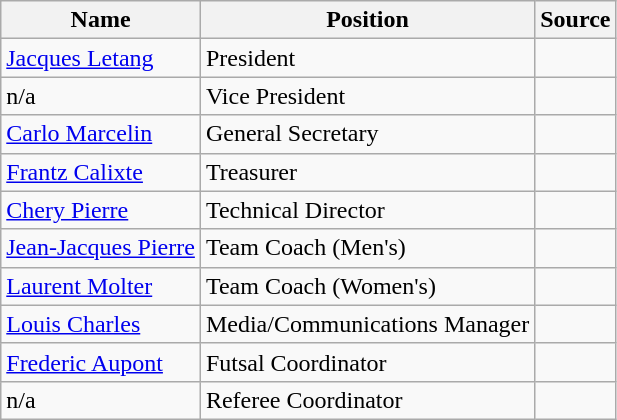<table class="wikitable">
<tr>
<th>Name</th>
<th>Position</th>
<th>Source</th>
</tr>
<tr>
<td> <a href='#'>Jacques Letang</a></td>
<td>President</td>
<td></td>
</tr>
<tr>
<td>n/a</td>
<td>Vice President</td>
<td></td>
</tr>
<tr>
<td> <a href='#'>Carlo Marcelin</a></td>
<td>General Secretary</td>
<td></td>
</tr>
<tr>
<td> <a href='#'>Frantz Calixte</a></td>
<td>Treasurer</td>
<td></td>
</tr>
<tr>
<td> <a href='#'>Chery Pierre</a></td>
<td>Technical Director</td>
<td></td>
</tr>
<tr>
<td> <a href='#'>Jean-Jacques Pierre</a></td>
<td>Team Coach (Men's)</td>
<td></td>
</tr>
<tr>
<td> <a href='#'>Laurent Molter</a></td>
<td>Team Coach (Women's)</td>
<td></td>
</tr>
<tr>
<td> <a href='#'>Louis Charles</a></td>
<td>Media/Communications Manager</td>
<td></td>
</tr>
<tr>
<td> <a href='#'>Frederic Aupont</a></td>
<td>Futsal Coordinator</td>
<td></td>
</tr>
<tr>
<td>n/a</td>
<td>Referee Coordinator</td>
<td></td>
</tr>
</table>
